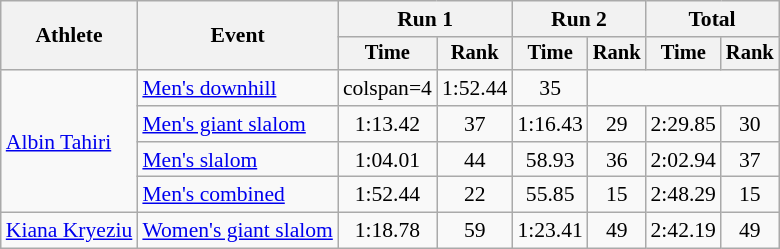<table class="wikitable" style="font-size:90%">
<tr>
<th rowspan=2>Athlete</th>
<th rowspan=2>Event</th>
<th colspan=2>Run 1</th>
<th colspan=2>Run 2</th>
<th colspan=2>Total</th>
</tr>
<tr style="font-size:95%">
<th>Time</th>
<th>Rank</th>
<th>Time</th>
<th>Rank</th>
<th>Time</th>
<th>Rank</th>
</tr>
<tr align=center>
<td align=left rowspan=4><a href='#'>Albin Tahiri</a></td>
<td align=left><a href='#'>Men's downhill</a></td>
<td>colspan=4 </td>
<td>1:52.44</td>
<td>35</td>
</tr>
<tr align=center>
<td align=left><a href='#'>Men's giant slalom</a></td>
<td>1:13.42</td>
<td>37</td>
<td>1:16.43</td>
<td>29</td>
<td>2:29.85</td>
<td>30</td>
</tr>
<tr align=center>
<td align=left><a href='#'>Men's slalom</a></td>
<td>1:04.01</td>
<td>44</td>
<td>58.93</td>
<td>36</td>
<td>2:02.94</td>
<td>37</td>
</tr>
<tr align=center>
<td align=left><a href='#'>Men's combined</a></td>
<td>1:52.44</td>
<td>22</td>
<td>55.85</td>
<td>15</td>
<td>2:48.29</td>
<td>15</td>
</tr>
<tr align=center>
<td align=left><a href='#'>Kiana Kryeziu</a></td>
<td align=left><a href='#'>Women's giant slalom</a></td>
<td>1:18.78</td>
<td>59</td>
<td>1:23.41</td>
<td>49</td>
<td>2:42.19</td>
<td>49</td>
</tr>
</table>
